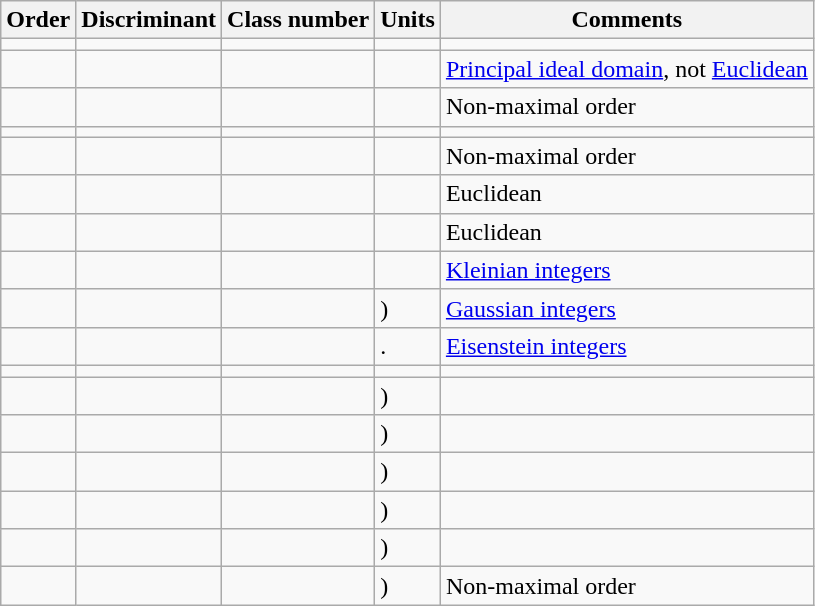<table class="wikitable">
<tr>
<th>Order</th>
<th>Discriminant</th>
<th>Class number</th>
<th>Units</th>
<th>Comments</th>
</tr>
<tr>
<td></td>
<td></td>
<td></td>
<td></td>
<td></td>
</tr>
<tr>
<td></td>
<td></td>
<td></td>
<td></td>
<td><a href='#'>Principal ideal domain</a>, not <a href='#'>Euclidean</a></td>
</tr>
<tr>
<td></td>
<td></td>
<td></td>
<td></td>
<td>Non-maximal order</td>
</tr>
<tr>
<td></td>
<td></td>
<td></td>
<td></td>
<td></td>
</tr>
<tr>
<td></td>
<td></td>
<td></td>
<td></td>
<td>Non-maximal order</td>
</tr>
<tr>
<td></td>
<td></td>
<td></td>
<td></td>
<td>Euclidean</td>
</tr>
<tr>
<td></td>
<td></td>
<td></td>
<td></td>
<td>Euclidean</td>
</tr>
<tr>
<td></td>
<td></td>
<td></td>
<td></td>
<td><a href='#'>Kleinian integers</a></td>
</tr>
<tr>
<td></td>
<td></td>
<td></td>
<td>)</td>
<td><a href='#'>Gaussian integers</a></td>
</tr>
<tr>
<td></td>
<td></td>
<td></td>
<td>.</td>
<td><a href='#'>Eisenstein integers</a></td>
</tr>
<tr>
<td></td>
<td></td>
<td></td>
<td></td>
<td></td>
</tr>
<tr>
<td></td>
<td></td>
<td></td>
<td>)</td>
<td></td>
</tr>
<tr>
<td></td>
<td></td>
<td></td>
<td>)</td>
<td></td>
</tr>
<tr>
<td></td>
<td></td>
<td></td>
<td>)</td>
<td></td>
</tr>
<tr>
<td></td>
<td></td>
<td></td>
<td>)</td>
<td></td>
</tr>
<tr>
<td></td>
<td></td>
<td></td>
<td>)</td>
<td></td>
</tr>
<tr>
<td></td>
<td></td>
<td></td>
<td>)</td>
<td>Non-maximal order</td>
</tr>
</table>
